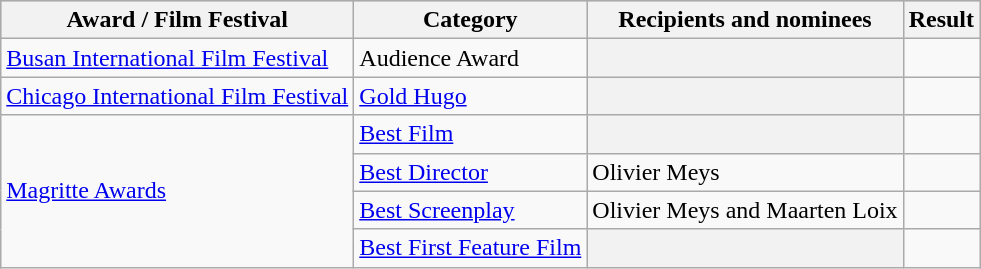<table class="wikitable plainrowheaders sortable">
<tr style="background:#ccc; text-align:center;">
<th scope="col">Award / Film Festival</th>
<th scope="col">Category</th>
<th scope="col">Recipients and nominees</th>
<th scope="col">Result</th>
</tr>
<tr>
<td><a href='#'>Busan International Film Festival</a></td>
<td>Audience Award</td>
<th></th>
<td></td>
</tr>
<tr>
<td><a href='#'>Chicago International Film Festival</a></td>
<td><a href='#'>Gold Hugo</a></td>
<th></th>
<td></td>
</tr>
<tr>
<td rowspan=4><a href='#'>Magritte Awards</a></td>
<td><a href='#'>Best Film</a></td>
<th></th>
<td></td>
</tr>
<tr>
<td><a href='#'>Best Director</a></td>
<td>Olivier Meys</td>
<td></td>
</tr>
<tr>
<td><a href='#'>Best Screenplay</a></td>
<td>Olivier Meys and Maarten Loix</td>
<td></td>
</tr>
<tr>
<td><a href='#'>Best First Feature Film</a></td>
<th></th>
<td></td>
</tr>
</table>
